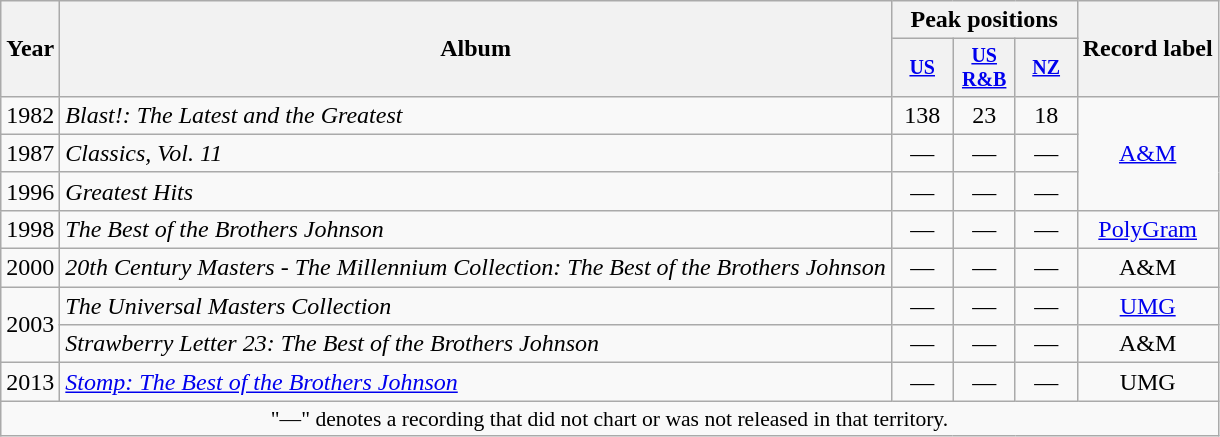<table class="wikitable" style="text-align:center;">
<tr>
<th rowspan="2">Year</th>
<th rowspan="2">Album</th>
<th colspan="3">Peak positions</th>
<th rowspan="2">Record label</th>
</tr>
<tr style="font-size:smaller;">
<th width="35"><a href='#'>US</a><br></th>
<th width="35"><a href='#'>US<br>R&B</a><br></th>
<th width="35"><a href='#'>NZ</a><br></th>
</tr>
<tr>
<td rowspan="1">1982</td>
<td align="left"><em>Blast!: The Latest and the Greatest</em></td>
<td>138</td>
<td>23</td>
<td>18</td>
<td rowspan="3"><a href='#'>A&M</a></td>
</tr>
<tr>
<td rowspan="1">1987</td>
<td align="left"><em>Classics, Vol. 11</em></td>
<td>—</td>
<td>—</td>
<td>—</td>
</tr>
<tr>
<td rowspan="1">1996</td>
<td align="left"><em>Greatest Hits</em></td>
<td>—</td>
<td>—</td>
<td>—</td>
</tr>
<tr>
<td rowspan="1">1998</td>
<td align="left"><em>The Best of the Brothers Johnson</em></td>
<td>—</td>
<td>—</td>
<td>—</td>
<td rowspan="1"><a href='#'>PolyGram</a></td>
</tr>
<tr>
<td rowspan="1">2000</td>
<td align="left"><em>20th Century Masters - The Millennium Collection: The Best of the Brothers Johnson</em></td>
<td>—</td>
<td>—</td>
<td>—</td>
<td rowspan="1">A&M</td>
</tr>
<tr>
<td rowspan="2">2003</td>
<td align="left"><em>The Universal Masters Collection</em></td>
<td>—</td>
<td>—</td>
<td>—</td>
<td rowspan="1"><a href='#'>UMG</a></td>
</tr>
<tr>
<td align="left"><em>Strawberry Letter 23: The Best of the Brothers Johnson</em></td>
<td>—</td>
<td>—</td>
<td>—</td>
<td rowspan="1">A&M</td>
</tr>
<tr>
<td rowspan="1">2013</td>
<td align="left"><em><a href='#'>Stomp: The Best of the Brothers Johnson</a></em></td>
<td>—</td>
<td>—</td>
<td>—</td>
<td rowspan="1">UMG</td>
</tr>
<tr>
<td colspan="15" style="font-size:90%">"—" denotes a recording that did not chart or was not released in that territory.</td>
</tr>
</table>
